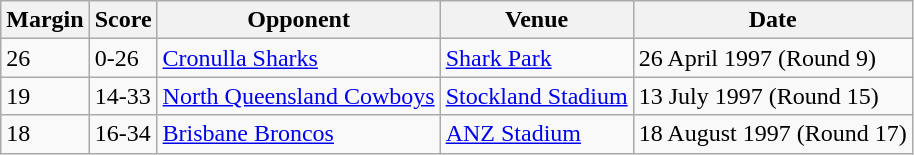<table class="wikitable">
<tr>
<th>Margin</th>
<th>Score</th>
<th>Opponent</th>
<th>Venue</th>
<th>Date</th>
</tr>
<tr>
<td>26</td>
<td>0-26</td>
<td><a href='#'>Cronulla Sharks</a></td>
<td><a href='#'>Shark Park</a></td>
<td>26 April 1997 (Round 9)</td>
</tr>
<tr>
<td>19</td>
<td>14-33</td>
<td><a href='#'>North Queensland Cowboys</a></td>
<td><a href='#'>Stockland Stadium</a></td>
<td>13 July 1997 (Round 15)</td>
</tr>
<tr>
<td>18</td>
<td>16-34</td>
<td><a href='#'>Brisbane Broncos</a></td>
<td><a href='#'>ANZ Stadium</a></td>
<td>18 August 1997 (Round 17)</td>
</tr>
</table>
